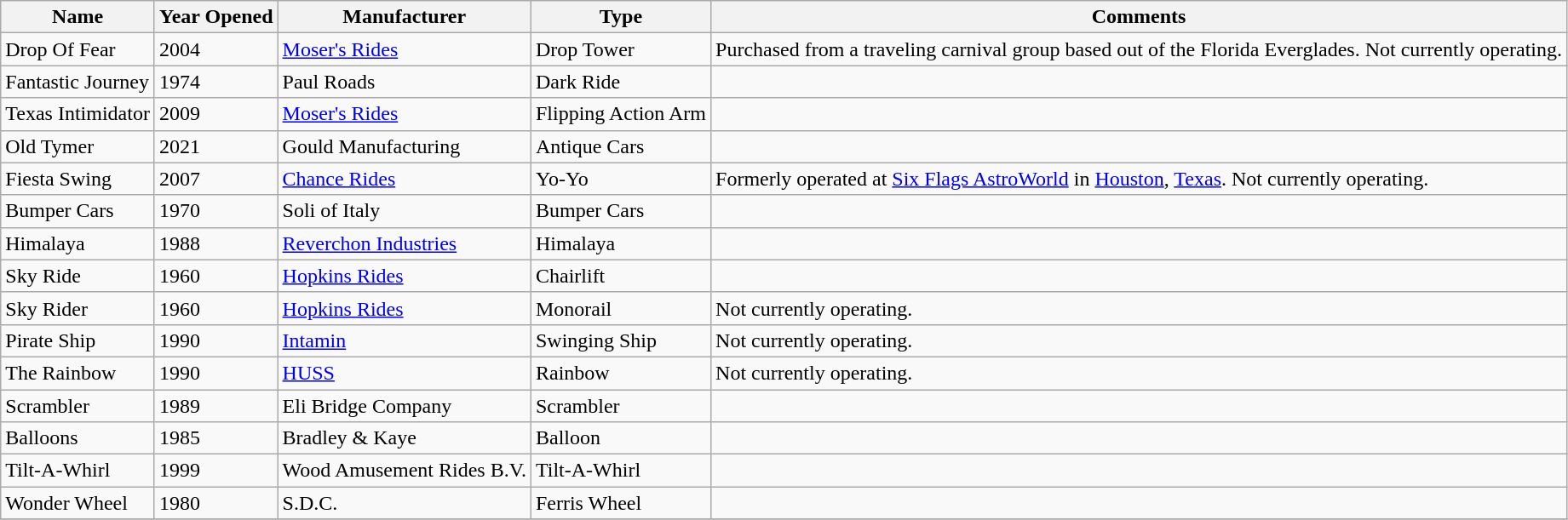<table class="wikitable sortable">
<tr>
<th>Name</th>
<th>Year Opened</th>
<th>Manufacturer</th>
<th>Type</th>
<th>Comments</th>
</tr>
<tr>
<td>Drop Of Fear</td>
<td>2004</td>
<td><a href='#'>Moser's Rides</a></td>
<td>Drop Tower</td>
<td>Purchased from a traveling carnival group based out of the Florida Everglades. Not currently operating.</td>
</tr>
<tr>
<td>Fantastic Journey</td>
<td>1974</td>
<td>Paul Roads</td>
<td>Dark Ride</td>
<td></td>
</tr>
<tr>
<td>Texas Intimidator</td>
<td>2009</td>
<td><a href='#'>Moser's Rides</a></td>
<td>Flipping Action Arm</td>
<td></td>
</tr>
<tr>
<td>Old Tymer</td>
<td>2021</td>
<td>Gould Manufacturing</td>
<td>Antique Cars</td>
<td></td>
</tr>
<tr>
<td>Fiesta Swing</td>
<td>2007</td>
<td><a href='#'>Chance Rides</a></td>
<td>Yo-Yo</td>
<td>Formerly operated at <a href='#'>Six Flags AstroWorld</a> in <a href='#'>Houston</a>, <a href='#'>Texas</a>. Not currently operating.</td>
</tr>
<tr>
<td>Bumper Cars</td>
<td>1970</td>
<td>Soli of Italy</td>
<td>Bumper Cars</td>
<td></td>
</tr>
<tr>
<td>Himalaya</td>
<td>1988</td>
<td><a href='#'>Reverchon Industries</a></td>
<td>Himalaya</td>
<td></td>
</tr>
<tr>
<td>Sky Ride</td>
<td>1960</td>
<td><a href='#'>Hopkins Rides</a></td>
<td>Chairlift</td>
<td></td>
</tr>
<tr>
<td>Sky Rider</td>
<td>1960</td>
<td><a href='#'>Hopkins Rides</a></td>
<td>Monorail</td>
<td>Not currently operating.</td>
</tr>
<tr>
<td>Pirate Ship</td>
<td>1990</td>
<td><a href='#'>Intamin</a></td>
<td>Swinging Ship</td>
<td>Not currently operating.</td>
</tr>
<tr>
<td>The Rainbow</td>
<td>1990</td>
<td><a href='#'>HUSS</a></td>
<td>Rainbow</td>
<td>Not currently operating.</td>
</tr>
<tr>
<td>Scrambler</td>
<td>1989</td>
<td>Eli Bridge Company</td>
<td>Scrambler</td>
<td></td>
</tr>
<tr>
<td>Balloons</td>
<td>1985</td>
<td>Bradley & Kaye</td>
<td>Balloon</td>
<td></td>
</tr>
<tr>
<td>Tilt-A-Whirl</td>
<td>1999</td>
<td>Wood Amusement Rides B.V.</td>
<td>Tilt-A-Whirl</td>
<td></td>
</tr>
<tr>
<td>Wonder Wheel</td>
<td>1980</td>
<td>S.D.C.</td>
<td>Ferris Wheel</td>
<td></td>
</tr>
<tr>
</tr>
</table>
